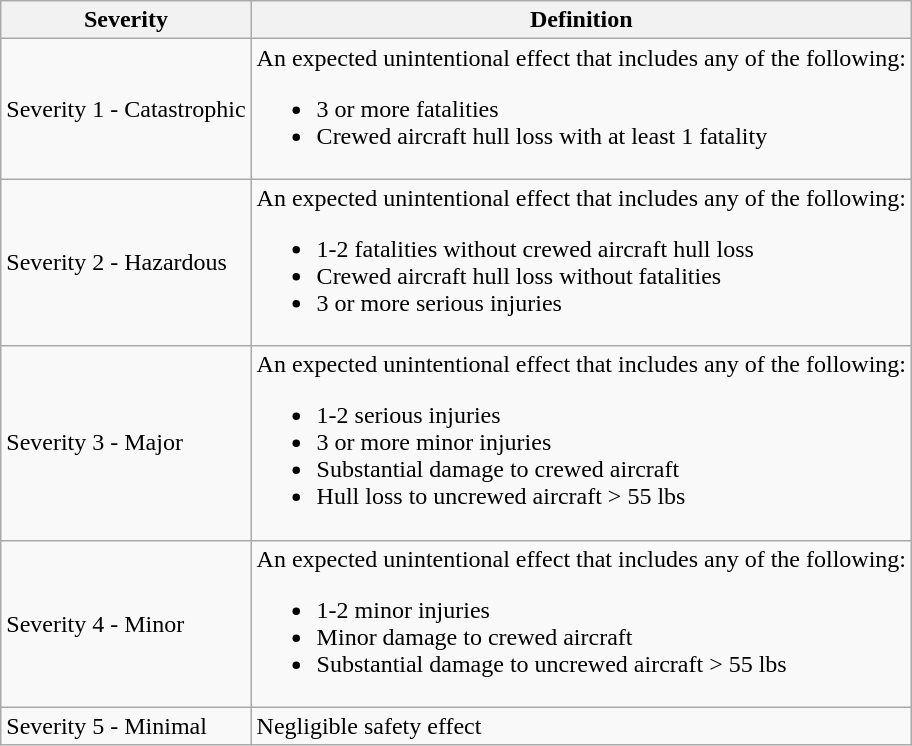<table class=wikitable>
<tr>
<th>Severity</th>
<th>Definition</th>
</tr>
<tr>
<td>Severity 1 - Catastrophic</td>
<td>An expected unintentional effect that includes any of the following:<br><ul><li>3 or more fatalities</li><li>Crewed aircraft hull loss with at least 1 fatality</li></ul></td>
</tr>
<tr>
<td>Severity 2 - Hazardous</td>
<td>An expected unintentional effect that includes any of the following:<br><ul><li>1-2 fatalities without crewed aircraft hull loss</li><li>Crewed aircraft hull loss without fatalities</li><li>3 or more serious injuries</li></ul></td>
</tr>
<tr>
<td>Severity 3 - Major</td>
<td>An expected unintentional effect that includes any of the following:<br><ul><li>1-2 serious injuries</li><li>3 or more minor injuries</li><li>Substantial damage to crewed aircraft</li><li>Hull loss to uncrewed aircraft > 55 lbs</li></ul></td>
</tr>
<tr>
<td>Severity 4 - Minor</td>
<td>An expected unintentional effect that includes any of the following:<br><ul><li>1-2 minor injuries</li><li>Minor damage to crewed aircraft</li><li>Substantial damage to uncrewed aircraft > 55 lbs</li></ul></td>
</tr>
<tr>
<td>Severity 5 - Minimal</td>
<td>Negligible safety effect</td>
</tr>
</table>
